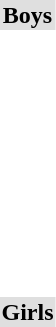<table>
<tr bgcolor="DFDFDF">
<td colspan="4" align="center"><strong>Boys</strong></td>
</tr>
<tr>
<td><br></td>
<td></td>
<td></td>
<td></td>
</tr>
<tr>
<td><br></td>
<td></td>
<td></td>
<td></td>
</tr>
<tr>
<td><br></td>
<td></td>
<td></td>
<td></td>
</tr>
<tr>
<td><br></td>
<td></td>
<td></td>
<td></td>
</tr>
<tr>
<td><br></td>
<td></td>
<td></td>
<td></td>
</tr>
<tr>
<td><br></td>
<td></td>
<td></td>
<td></td>
</tr>
<tr>
<td><br></td>
<td></td>
<td></td>
<td></td>
</tr>
<tr>
<td><br></td>
<td></td>
<td></td>
<td></td>
</tr>
<tr bgcolor="DFDFDF">
<td colspan="4" align="center"><strong>Girls</strong></td>
</tr>
<tr>
<td><br></td>
<td></td>
<td></td>
<td></td>
</tr>
<tr>
<td><br></td>
<td></td>
<td></td>
<td></td>
</tr>
<tr>
<td><br></td>
<td></td>
<td></td>
<td></td>
</tr>
<tr>
<td><br></td>
<td></td>
<td></td>
<td></td>
</tr>
<tr>
<td><br></td>
<td></td>
<td></td>
<td><br></td>
</tr>
<tr>
<td><br></td>
<td></td>
<td></td>
<td></td>
</tr>
</table>
